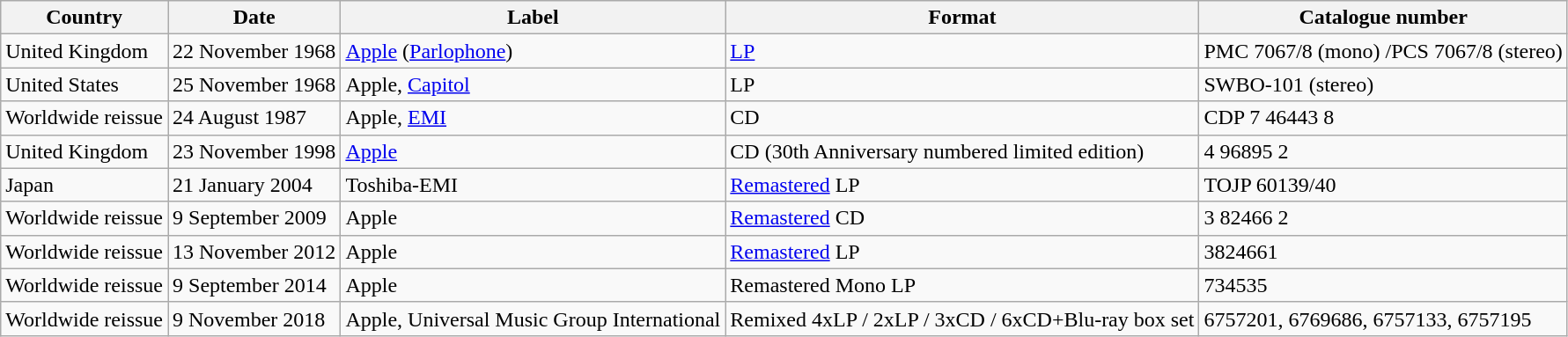<table class="wikitable">
<tr>
<th>Country</th>
<th>Date</th>
<th>Label</th>
<th>Format</th>
<th>Catalogue number</th>
</tr>
<tr>
<td>United Kingdom</td>
<td>22 November 1968</td>
<td><a href='#'>Apple</a> (<a href='#'>Parlophone</a>)</td>
<td><a href='#'>LP</a></td>
<td>PMC 7067/8 (mono) /PCS 7067/8 (stereo)</td>
</tr>
<tr>
<td>United States</td>
<td>25 November 1968</td>
<td>Apple, <a href='#'>Capitol</a></td>
<td>LP</td>
<td>SWBO-101 (stereo)</td>
</tr>
<tr>
<td>Worldwide reissue</td>
<td>24 August 1987</td>
<td>Apple, <a href='#'>EMI</a></td>
<td>CD</td>
<td>CDP 7 46443 8</td>
</tr>
<tr>
<td>United Kingdom</td>
<td>23 November 1998</td>
<td><a href='#'>Apple</a></td>
<td>CD (30th Anniversary numbered limited edition)</td>
<td>4 96895 2</td>
</tr>
<tr>
<td>Japan</td>
<td>21 January 2004</td>
<td>Toshiba-EMI</td>
<td><a href='#'>Remastered</a> LP</td>
<td>TOJP 60139/40</td>
</tr>
<tr>
<td>Worldwide reissue</td>
<td>9 September 2009</td>
<td>Apple</td>
<td><a href='#'>Remastered</a> CD</td>
<td>3 82466 2</td>
</tr>
<tr>
<td>Worldwide reissue</td>
<td>13 November 2012</td>
<td>Apple</td>
<td><a href='#'>Remastered</a> LP</td>
<td>3824661</td>
</tr>
<tr>
<td>Worldwide reissue</td>
<td>9 September 2014</td>
<td>Apple</td>
<td>Remastered Mono LP</td>
<td>734535</td>
</tr>
<tr>
<td>Worldwide reissue</td>
<td>9 November 2018</td>
<td>Apple, Universal Music Group International</td>
<td>Remixed 4xLP / 2xLP / 3xCD / 6xCD+Blu-ray box set</td>
<td>6757201, 6769686, 6757133, 6757195</td>
</tr>
</table>
